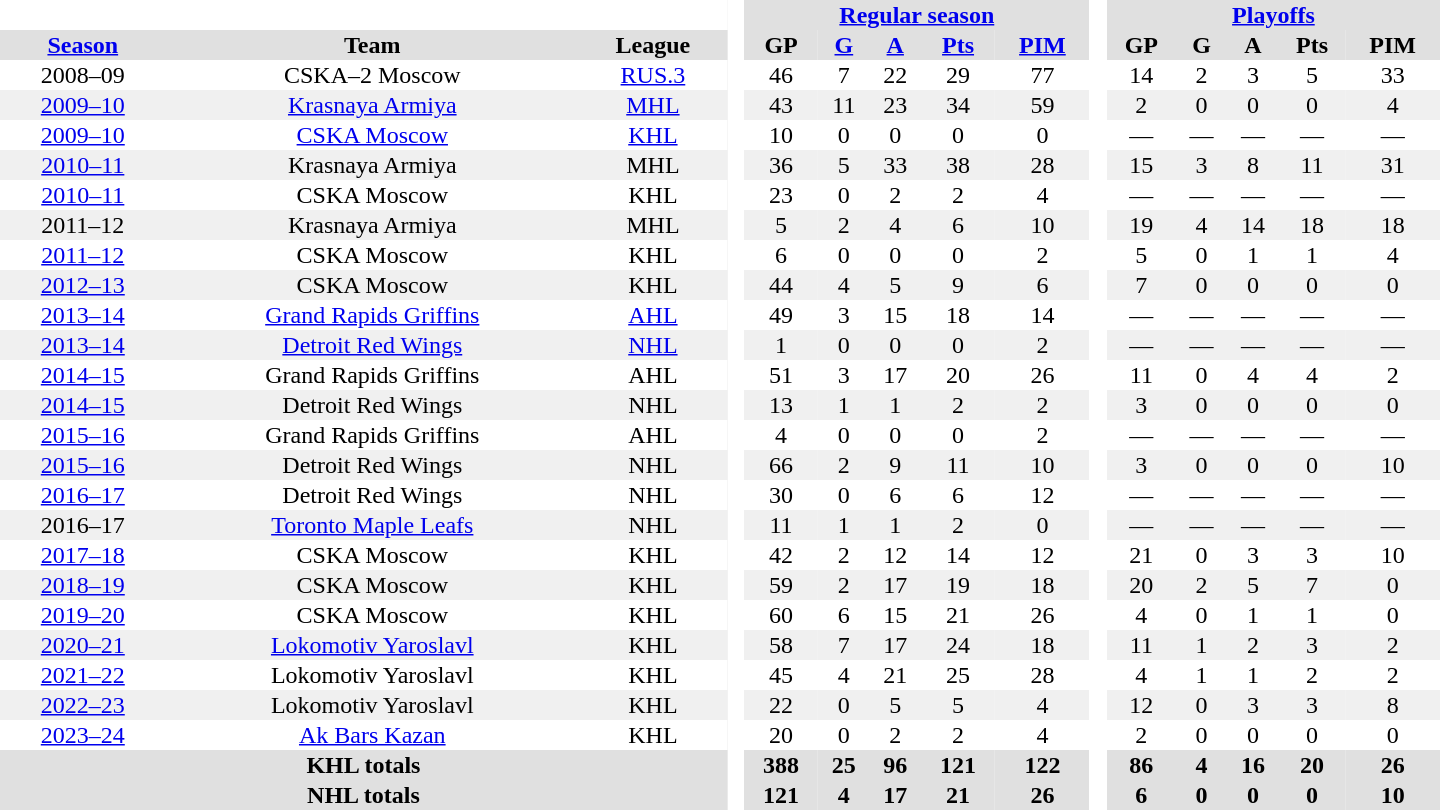<table border="0" cellpadding="1" cellspacing="0" style="text-align:center; width:60em">
<tr bgcolor="#e0e0e0">
<th colspan="3" bgcolor="#ffffff"> </th>
<th rowspan="99" bgcolor="#ffffff"> </th>
<th colspan="5"><a href='#'>Regular season</a></th>
<th rowspan="99" bgcolor="#ffffff"> </th>
<th colspan="5"><a href='#'>Playoffs</a></th>
</tr>
<tr bgcolor="#e0e0e0">
<th><a href='#'>Season</a></th>
<th>Team</th>
<th>League</th>
<th>GP</th>
<th><a href='#'>G</a></th>
<th><a href='#'>A</a></th>
<th><a href='#'>Pts</a></th>
<th><a href='#'>PIM</a></th>
<th>GP</th>
<th>G</th>
<th>A</th>
<th>Pts</th>
<th>PIM</th>
</tr>
<tr>
<td>2008–09</td>
<td>CSKA–2 Moscow</td>
<td><a href='#'>RUS.3</a></td>
<td>46</td>
<td>7</td>
<td>22</td>
<td>29</td>
<td>77</td>
<td>14</td>
<td>2</td>
<td>3</td>
<td>5</td>
<td>33</td>
</tr>
<tr bgcolor="#f0f0f0">
<td><a href='#'>2009–10</a></td>
<td><a href='#'>Krasnaya Armiya</a></td>
<td><a href='#'>MHL</a></td>
<td>43</td>
<td>11</td>
<td>23</td>
<td>34</td>
<td>59</td>
<td>2</td>
<td>0</td>
<td>0</td>
<td>0</td>
<td>4</td>
</tr>
<tr>
<td><a href='#'>2009–10</a></td>
<td><a href='#'>CSKA Moscow</a></td>
<td><a href='#'>KHL</a></td>
<td>10</td>
<td>0</td>
<td>0</td>
<td>0</td>
<td>0</td>
<td>—</td>
<td>—</td>
<td>—</td>
<td>—</td>
<td>—</td>
</tr>
<tr bgcolor="#f0f0f0">
<td><a href='#'>2010–11</a></td>
<td>Krasnaya Armiya</td>
<td>MHL</td>
<td>36</td>
<td>5</td>
<td>33</td>
<td>38</td>
<td>28</td>
<td>15</td>
<td>3</td>
<td>8</td>
<td>11</td>
<td>31</td>
</tr>
<tr>
<td><a href='#'>2010–11</a></td>
<td>CSKA Moscow</td>
<td>KHL</td>
<td>23</td>
<td>0</td>
<td>2</td>
<td>2</td>
<td>4</td>
<td>—</td>
<td>—</td>
<td>—</td>
<td>—</td>
<td>—</td>
</tr>
<tr bgcolor="#f0f0f0">
<td>2011–12</td>
<td>Krasnaya Armiya</td>
<td>MHL</td>
<td>5</td>
<td>2</td>
<td>4</td>
<td>6</td>
<td>10</td>
<td>19</td>
<td>4</td>
<td>14</td>
<td>18</td>
<td>18</td>
</tr>
<tr>
<td><a href='#'>2011–12</a></td>
<td>CSKA Moscow</td>
<td>KHL</td>
<td>6</td>
<td>0</td>
<td>0</td>
<td>0</td>
<td>2</td>
<td>5</td>
<td>0</td>
<td>1</td>
<td>1</td>
<td>4</td>
</tr>
<tr bgcolor="#f0f0f0">
<td><a href='#'>2012–13</a></td>
<td>CSKA Moscow</td>
<td>KHL</td>
<td>44</td>
<td>4</td>
<td>5</td>
<td>9</td>
<td>6</td>
<td>7</td>
<td>0</td>
<td>0</td>
<td>0</td>
<td>0</td>
</tr>
<tr>
<td><a href='#'>2013–14</a></td>
<td><a href='#'>Grand Rapids Griffins</a></td>
<td><a href='#'>AHL</a></td>
<td>49</td>
<td>3</td>
<td>15</td>
<td>18</td>
<td>14</td>
<td>—</td>
<td>—</td>
<td>—</td>
<td>—</td>
<td>—</td>
</tr>
<tr bgcolor="#f0f0f0">
<td><a href='#'>2013–14</a></td>
<td><a href='#'>Detroit Red Wings</a></td>
<td><a href='#'>NHL</a></td>
<td>1</td>
<td>0</td>
<td>0</td>
<td>0</td>
<td>2</td>
<td>—</td>
<td>—</td>
<td>—</td>
<td>—</td>
<td>—</td>
</tr>
<tr>
<td><a href='#'>2014–15</a></td>
<td>Grand Rapids Griffins</td>
<td>AHL</td>
<td>51</td>
<td>3</td>
<td>17</td>
<td>20</td>
<td>26</td>
<td>11</td>
<td>0</td>
<td>4</td>
<td>4</td>
<td>2</td>
</tr>
<tr bgcolor="#f0f0f0">
<td><a href='#'>2014–15</a></td>
<td>Detroit Red Wings</td>
<td>NHL</td>
<td>13</td>
<td>1</td>
<td>1</td>
<td>2</td>
<td>2</td>
<td>3</td>
<td>0</td>
<td>0</td>
<td>0</td>
<td>0</td>
</tr>
<tr>
<td><a href='#'>2015–16</a></td>
<td>Grand Rapids Griffins</td>
<td>AHL</td>
<td>4</td>
<td>0</td>
<td>0</td>
<td>0</td>
<td>2</td>
<td>—</td>
<td>—</td>
<td>—</td>
<td>—</td>
<td>—</td>
</tr>
<tr bgcolor="#f0f0f0">
<td><a href='#'>2015–16</a></td>
<td>Detroit Red Wings</td>
<td>NHL</td>
<td>66</td>
<td>2</td>
<td>9</td>
<td>11</td>
<td>10</td>
<td>3</td>
<td>0</td>
<td>0</td>
<td>0</td>
<td>10</td>
</tr>
<tr>
<td><a href='#'>2016–17</a></td>
<td>Detroit Red Wings</td>
<td>NHL</td>
<td>30</td>
<td>0</td>
<td>6</td>
<td>6</td>
<td>12</td>
<td>—</td>
<td>—</td>
<td>—</td>
<td>—</td>
<td>—</td>
</tr>
<tr bgcolor="#f0f0f0">
<td>2016–17</td>
<td><a href='#'>Toronto Maple Leafs</a></td>
<td>NHL</td>
<td>11</td>
<td>1</td>
<td>1</td>
<td>2</td>
<td>0</td>
<td>—</td>
<td>—</td>
<td>—</td>
<td>—</td>
<td>—</td>
</tr>
<tr>
<td><a href='#'>2017–18</a></td>
<td>CSKA Moscow</td>
<td>KHL</td>
<td>42</td>
<td>2</td>
<td>12</td>
<td>14</td>
<td>12</td>
<td>21</td>
<td>0</td>
<td>3</td>
<td>3</td>
<td>10</td>
</tr>
<tr bgcolor="#f0f0f0">
<td><a href='#'>2018–19</a></td>
<td>CSKA Moscow</td>
<td>KHL</td>
<td>59</td>
<td>2</td>
<td>17</td>
<td>19</td>
<td>18</td>
<td>20</td>
<td>2</td>
<td>5</td>
<td>7</td>
<td>0</td>
</tr>
<tr>
<td><a href='#'>2019–20</a></td>
<td>CSKA Moscow</td>
<td>KHL</td>
<td>60</td>
<td>6</td>
<td>15</td>
<td>21</td>
<td>26</td>
<td>4</td>
<td>0</td>
<td>1</td>
<td>1</td>
<td>0</td>
</tr>
<tr bgcolor="#f0f0f0">
<td><a href='#'>2020–21</a></td>
<td><a href='#'>Lokomotiv Yaroslavl</a></td>
<td>KHL</td>
<td>58</td>
<td>7</td>
<td>17</td>
<td>24</td>
<td>18</td>
<td>11</td>
<td>1</td>
<td>2</td>
<td>3</td>
<td>2</td>
</tr>
<tr>
<td><a href='#'>2021–22</a></td>
<td>Lokomotiv Yaroslavl</td>
<td>KHL</td>
<td>45</td>
<td>4</td>
<td>21</td>
<td>25</td>
<td>28</td>
<td>4</td>
<td>1</td>
<td>1</td>
<td>2</td>
<td>2</td>
</tr>
<tr bgcolor="#f0f0f0">
<td><a href='#'>2022–23</a></td>
<td>Lokomotiv Yaroslavl</td>
<td>KHL</td>
<td>22</td>
<td>0</td>
<td>5</td>
<td>5</td>
<td>4</td>
<td>12</td>
<td>0</td>
<td>3</td>
<td>3</td>
<td>8</td>
</tr>
<tr>
<td><a href='#'>2023–24</a></td>
<td><a href='#'>Ak Bars Kazan</a></td>
<td>KHL</td>
<td>20</td>
<td>0</td>
<td>2</td>
<td>2</td>
<td>4</td>
<td>2</td>
<td>0</td>
<td>0</td>
<td>0</td>
<td>0</td>
</tr>
<tr style="background:#e0e0e0;">
<th colspan="3">KHL totals</th>
<th>388</th>
<th>25</th>
<th>96</th>
<th>121</th>
<th>122</th>
<th>86</th>
<th>4</th>
<th>16</th>
<th>20</th>
<th>26</th>
</tr>
<tr style="background:#e0e0e0;">
<th colspan="3">NHL totals</th>
<th>121</th>
<th>4</th>
<th>17</th>
<th>21</th>
<th>26</th>
<th>6</th>
<th>0</th>
<th>0</th>
<th>0</th>
<th>10</th>
</tr>
</table>
